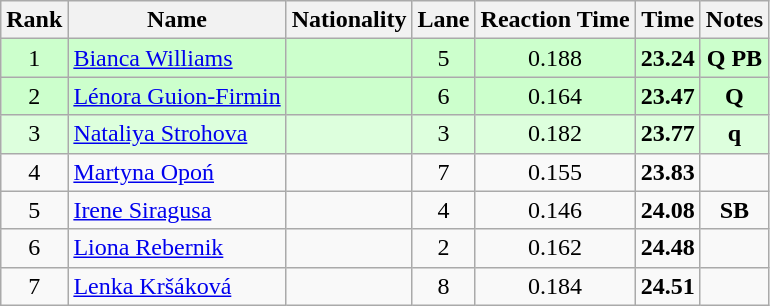<table class="wikitable sortable" style="text-align:center">
<tr>
<th>Rank</th>
<th>Name</th>
<th>Nationality</th>
<th>Lane</th>
<th>Reaction Time</th>
<th>Time</th>
<th>Notes</th>
</tr>
<tr bgcolor=ccffcc>
<td>1</td>
<td align=left><a href='#'>Bianca Williams</a></td>
<td align=left></td>
<td>5</td>
<td>0.188</td>
<td><strong>23.24</strong></td>
<td><strong>Q PB</strong></td>
</tr>
<tr bgcolor=ccffcc>
<td>2</td>
<td align=left><a href='#'>Lénora Guion-Firmin</a></td>
<td align=left></td>
<td>6</td>
<td>0.164</td>
<td><strong>23.47</strong></td>
<td><strong>Q</strong></td>
</tr>
<tr bgcolor=ddffdd>
<td>3</td>
<td align=left><a href='#'>Nataliya Strohova</a></td>
<td align=left></td>
<td>3</td>
<td>0.182</td>
<td><strong>23.77</strong></td>
<td><strong>q</strong></td>
</tr>
<tr>
<td>4</td>
<td align=left><a href='#'>Martyna Opoń</a></td>
<td align=left></td>
<td>7</td>
<td>0.155</td>
<td><strong>23.83</strong></td>
<td></td>
</tr>
<tr>
<td>5</td>
<td align=left><a href='#'>Irene Siragusa</a></td>
<td align=left></td>
<td>4</td>
<td>0.146</td>
<td><strong>24.08</strong></td>
<td><strong>SB</strong></td>
</tr>
<tr>
<td>6</td>
<td align=left><a href='#'>Liona Rebernik</a></td>
<td align=left></td>
<td>2</td>
<td>0.162</td>
<td><strong>24.48</strong></td>
<td></td>
</tr>
<tr>
<td>7</td>
<td align=left><a href='#'>Lenka Kršáková</a></td>
<td align=left></td>
<td>8</td>
<td>0.184</td>
<td><strong>24.51</strong></td>
<td></td>
</tr>
</table>
